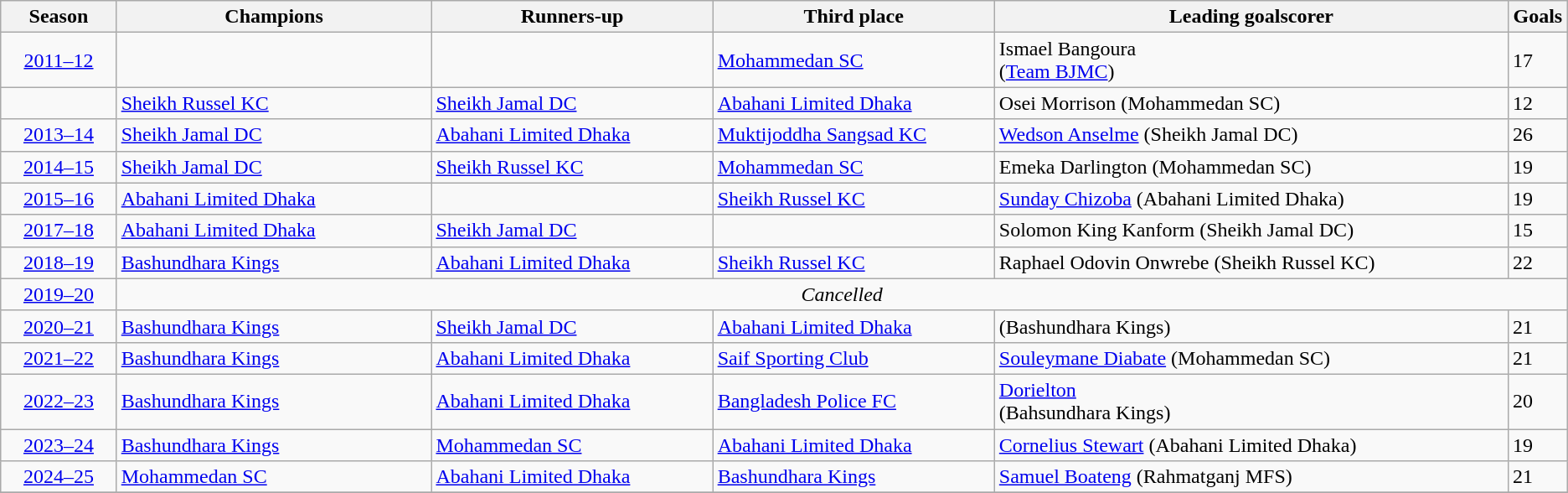<table class="wikitable">
<tr>
<th width=7%>Season</th>
<th width=19%>Champions</th>
<th width=17%>Runners-up</th>
<th width=17%>Third place</th>
<th width=31%>Leading goalscorer</th>
<th width=1%>Goals</th>
</tr>
<tr>
<td style="text-align:center"><a href='#'>2011–12</a></td>
<td></td>
<td></td>
<td><a href='#'>Mohammedan SC</a></td>
<td> Ismael Bangoura	<br>(<a href='#'>Team BJMC</a>)</td>
<td>17</td>
</tr>
<tr>
<td style="text-align:center"></td>
<td><a href='#'>Sheikh Russel KC</a></td>
<td><a href='#'>Sheikh Jamal DC</a></td>
<td><a href='#'>Abahani Limited Dhaka</a></td>
<td> Osei Morrison (Mohammedan SC)</td>
<td>12</td>
</tr>
<tr>
<td style="text-align:center"><a href='#'>2013–14</a></td>
<td><a href='#'>Sheikh Jamal DC</a></td>
<td><a href='#'>Abahani Limited Dhaka</a></td>
<td><a href='#'>Muktijoddha Sangsad KC</a></td>
<td> <a href='#'>Wedson Anselme</a> (Sheikh Jamal DC)</td>
<td>26</td>
</tr>
<tr>
<td style="text-align:center"><a href='#'>2014–15</a></td>
<td><a href='#'>Sheikh Jamal DC</a></td>
<td><a href='#'>Sheikh Russel KC</a></td>
<td><a href='#'>Mohammedan SC</a></td>
<td> Emeka Darlington (Mohammedan SC)</td>
<td>19</td>
</tr>
<tr>
<td style="text-align:center"><a href='#'>2015–16</a></td>
<td><a href='#'>Abahani Limited Dhaka</a></td>
<td></td>
<td><a href='#'>Sheikh Russel KC</a></td>
<td> <a href='#'>Sunday Chizoba</a> (Abahani Limited Dhaka)</td>
<td>19</td>
</tr>
<tr>
<td style="text-align:center"><a href='#'>2017–18</a></td>
<td><a href='#'>Abahani Limited Dhaka</a></td>
<td><a href='#'>Sheikh Jamal DC</a></td>
<td></td>
<td> Solomon King Kanform (Sheikh Jamal DC)</td>
<td>15</td>
</tr>
<tr>
<td style="text-align:center"><a href='#'>2018–19</a></td>
<td><a href='#'>Bashundhara Kings</a></td>
<td><a href='#'>Abahani Limited Dhaka</a></td>
<td><a href='#'>Sheikh Russel KC</a></td>
<td> Raphael Odovin Onwrebe (Sheikh Russel KC)</td>
<td>22</td>
</tr>
<tr>
<td style="text-align:center"><a href='#'>2019–20</a></td>
<td style="text-align:center" colspan=5><em>Cancelled</em></td>
</tr>
<tr>
<td style="text-align:center"><a href='#'>2020–21</a></td>
<td><a href='#'>Bashundhara Kings</a></td>
<td><a href='#'>Sheikh Jamal DC</a></td>
<td><a href='#'>Abahani Limited Dhaka</a></td>
<td> (Bashundhara Kings)</td>
<td>21</td>
</tr>
<tr>
<td style="text-align:center"><a href='#'>2021–22</a></td>
<td><a href='#'>Bashundhara Kings</a></td>
<td><a href='#'>Abahani Limited Dhaka</a></td>
<td><a href='#'>Saif Sporting Club</a></td>
<td> <a href='#'>Souleymane Diabate</a> (Mohammedan SC)</td>
<td>21</td>
</tr>
<tr>
<td style="text-align:center"><a href='#'>2022–23</a></td>
<td><a href='#'>Bashundhara Kings</a></td>
<td><a href='#'>Abahani Limited Dhaka</a></td>
<td><a href='#'>Bangladesh Police FC</a></td>
<td> <a href='#'>Dorielton</a> <br>(Bahsundhara Kings)</td>
<td>20</td>
</tr>
<tr>
<td style="text-align:center"><a href='#'>2023–24</a></td>
<td><a href='#'>Bashundhara Kings</a></td>
<td><a href='#'>Mohammedan SC</a></td>
<td><a href='#'>Abahani Limited Dhaka</a></td>
<td> <a href='#'>Cornelius Stewart</a> (Abahani Limited Dhaka)</td>
<td>19</td>
</tr>
<tr>
<td style="text-align:center"><a href='#'>2024–25</a></td>
<td><a href='#'>Mohammedan SC</a></td>
<td><a href='#'>Abahani Limited Dhaka</a></td>
<td><a href='#'>Bashundhara Kings</a></td>
<td> <a href='#'>Samuel Boateng</a> (Rahmatganj MFS)</td>
<td>21</td>
</tr>
<tr>
</tr>
</table>
